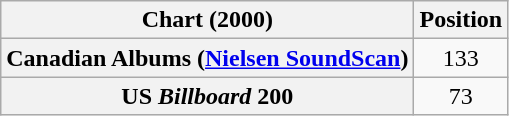<table class="wikitable plainrowheaders" style="text-align:center">
<tr>
<th scope="col">Chart (2000)</th>
<th scope="col">Position</th>
</tr>
<tr>
<th scope="row">Canadian Albums (<a href='#'>Nielsen SoundScan</a>)</th>
<td>133</td>
</tr>
<tr>
<th scope="row">US <em>Billboard</em> 200</th>
<td>73</td>
</tr>
</table>
